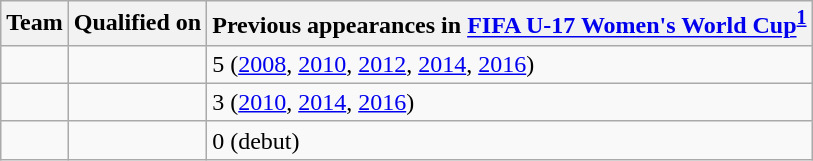<table class="wikitable sortable">
<tr>
<th>Team</th>
<th>Qualified on</th>
<th data-sort-type="number">Previous appearances in <a href='#'>FIFA U-17 Women's World Cup</a><sup><strong><a href='#'>1</a></strong></sup></th>
</tr>
<tr>
<td></td>
<td></td>
<td>5 (<a href='#'>2008</a>, <a href='#'>2010</a>, <a href='#'>2012</a>, <a href='#'>2014</a>, <a href='#'>2016</a>)</td>
</tr>
<tr>
<td></td>
<td></td>
<td>3 (<a href='#'>2010</a>, <a href='#'>2014</a>, <a href='#'>2016</a>)</td>
</tr>
<tr>
<td></td>
<td></td>
<td>0 (debut)</td>
</tr>
</table>
